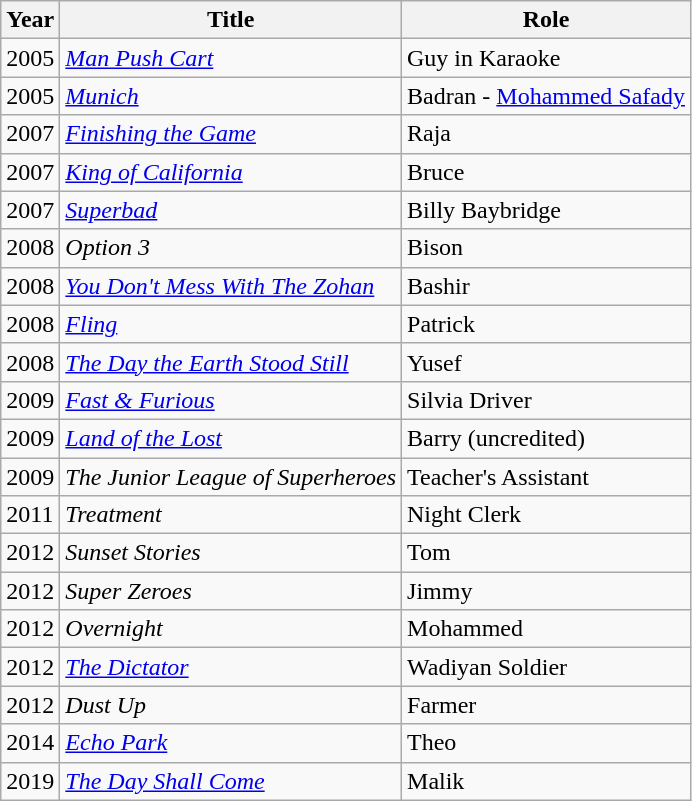<table class="wikitable sortable">
<tr>
<th>Year</th>
<th>Title</th>
<th>Role</th>
</tr>
<tr>
<td>2005</td>
<td><em><a href='#'>Man Push Cart</a></em></td>
<td>Guy in Karaoke</td>
</tr>
<tr>
<td>2005</td>
<td><em><a href='#'>Munich</a></em></td>
<td>Badran - <a href='#'>Mohammed Safady</a></td>
</tr>
<tr>
<td>2007</td>
<td><em><a href='#'>Finishing the Game</a></em></td>
<td>Raja</td>
</tr>
<tr>
<td>2007</td>
<td><em><a href='#'>King of California</a></em></td>
<td>Bruce</td>
</tr>
<tr>
<td>2007</td>
<td><em><a href='#'>Superbad</a></em></td>
<td>Billy Baybridge</td>
</tr>
<tr>
<td>2008</td>
<td><em>Option 3</em></td>
<td>Bison</td>
</tr>
<tr>
<td>2008</td>
<td><em><a href='#'>You Don't Mess With The Zohan</a></em></td>
<td>Bashir</td>
</tr>
<tr>
<td>2008</td>
<td><em><a href='#'>Fling</a></em></td>
<td>Patrick</td>
</tr>
<tr>
<td>2008</td>
<td><em><a href='#'>The Day the Earth Stood Still</a></em></td>
<td>Yusef</td>
</tr>
<tr>
<td>2009</td>
<td><em><a href='#'>Fast & Furious</a></em></td>
<td>Silvia Driver</td>
</tr>
<tr>
<td>2009</td>
<td><em><a href='#'>Land of the Lost</a></em></td>
<td>Barry (uncredited)</td>
</tr>
<tr>
<td>2009</td>
<td><em>The Junior League of Superheroes</em></td>
<td>Teacher's Assistant</td>
</tr>
<tr>
<td>2011</td>
<td><em>Treatment</em></td>
<td>Night Clerk</td>
</tr>
<tr>
<td>2012</td>
<td><em>Sunset Stories</em></td>
<td>Tom</td>
</tr>
<tr>
<td>2012</td>
<td><em>Super Zeroes</em></td>
<td>Jimmy</td>
</tr>
<tr>
<td>2012</td>
<td><em>Overnight</em></td>
<td>Mohammed</td>
</tr>
<tr>
<td>2012</td>
<td><em><a href='#'>The Dictator</a></em></td>
<td>Wadiyan Soldier</td>
</tr>
<tr>
<td>2012</td>
<td><em>Dust Up</em></td>
<td>Farmer</td>
</tr>
<tr>
<td>2014</td>
<td><em><a href='#'>Echo Park</a></em></td>
<td>Theo</td>
</tr>
<tr>
<td>2019</td>
<td><em><a href='#'>The Day Shall Come</a></em></td>
<td>Malik</td>
</tr>
</table>
